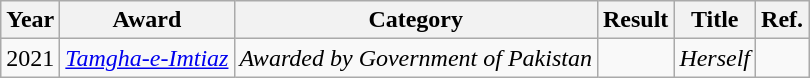<table class="wikitable">
<tr>
<th>Year</th>
<th>Award</th>
<th>Category</th>
<th>Result</th>
<th>Title</th>
<th>Ref.</th>
</tr>
<tr>
<td>2021</td>
<td><em><a href='#'>Tamgha-e-Imtiaz</a></em></td>
<td><em>Awarded by Government of Pakistan</em></td>
<td></td>
<td><em>Herself</em></td>
<td></td>
</tr>
</table>
